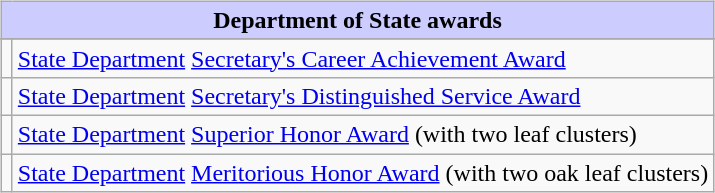<table style="width:100%;">
<tr>
<td valign="top"><br><table class="wikitable">
<tr style="background:#ccf; text-align:center;">
<td colspan=2><strong>Department of State awards</strong></td>
</tr>
<tr>
</tr>
<tr>
<td></td>
<td><a href='#'>State Department</a> <a href='#'>Secretary's Career Achievement Award</a></td>
</tr>
<tr>
<td></td>
<td><a href='#'>State Department</a> <a href='#'>Secretary's Distinguished Service Award</a></td>
</tr>
<tr>
<td></td>
<td><a href='#'>State Department</a> <a href='#'>Superior Honor Award</a> (with two leaf clusters)</td>
</tr>
<tr>
<td></td>
<td><a href='#'>State Department</a> <a href='#'>Meritorious Honor Award</a> (with two oak leaf clusters)</td>
</tr>
</table>
</td>
</tr>
</table>
